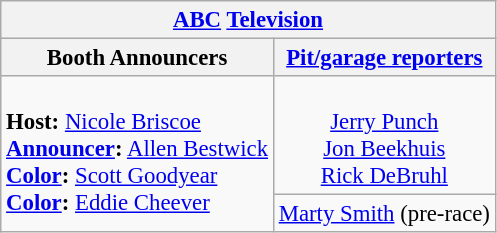<table class="wikitable" style="font-size: 95%;">
<tr>
<th colspan=2><a href='#'>ABC</a> <a href='#'>Television</a></th>
</tr>
<tr>
<th>Booth Announcers</th>
<th><a href='#'>Pit/garage reporters</a></th>
</tr>
<tr>
<td valign="top" rowspan=2><br><strong>Host:</strong> <a href='#'>Nicole Briscoe</a><br>
<strong><a href='#'>Announcer</a>:</strong> <a href='#'>Allen Bestwick</a><br>
<strong><a href='#'>Color</a>:</strong> <a href='#'>Scott Goodyear</a><br>
<strong><a href='#'>Color</a>:</strong> <a href='#'>Eddie Cheever</a><br></td>
<td align="center" valign="top"><br><a href='#'>Jerry Punch</a><br><a href='#'>Jon Beekhuis</a><br><a href='#'>Rick DeBruhl</a><br></td>
</tr>
<tr>
<td align="center" valign="top"><a href='#'>Marty Smith</a> (pre-race)</td>
</tr>
</table>
